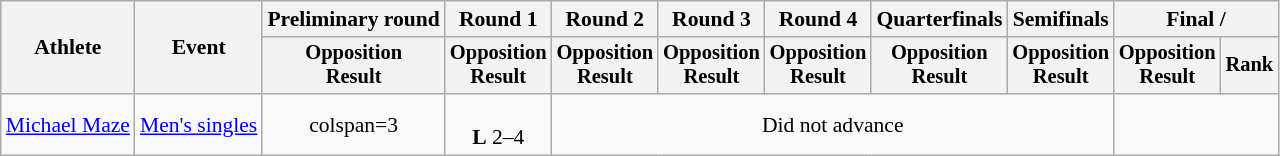<table class="wikitable" style="font-size:90%">
<tr>
<th rowspan="2">Athlete</th>
<th rowspan="2">Event</th>
<th>Preliminary round</th>
<th>Round 1</th>
<th>Round 2</th>
<th>Round 3</th>
<th>Round 4</th>
<th>Quarterfinals</th>
<th>Semifinals</th>
<th colspan=2>Final / </th>
</tr>
<tr style="font-size:95%">
<th>Opposition<br>Result</th>
<th>Opposition<br>Result</th>
<th>Opposition<br>Result</th>
<th>Opposition<br>Result</th>
<th>Opposition<br>Result</th>
<th>Opposition<br>Result</th>
<th>Opposition<br>Result</th>
<th>Opposition<br>Result</th>
<th>Rank</th>
</tr>
<tr align=center>
<td align=left><a href='#'>Michael Maze</a></td>
<td align=left><a href='#'>Men's singles</a></td>
<td>colspan=3 </td>
<td><br><strong>L</strong> 2–4</td>
<td colspan=5>Did not advance</td>
</tr>
</table>
